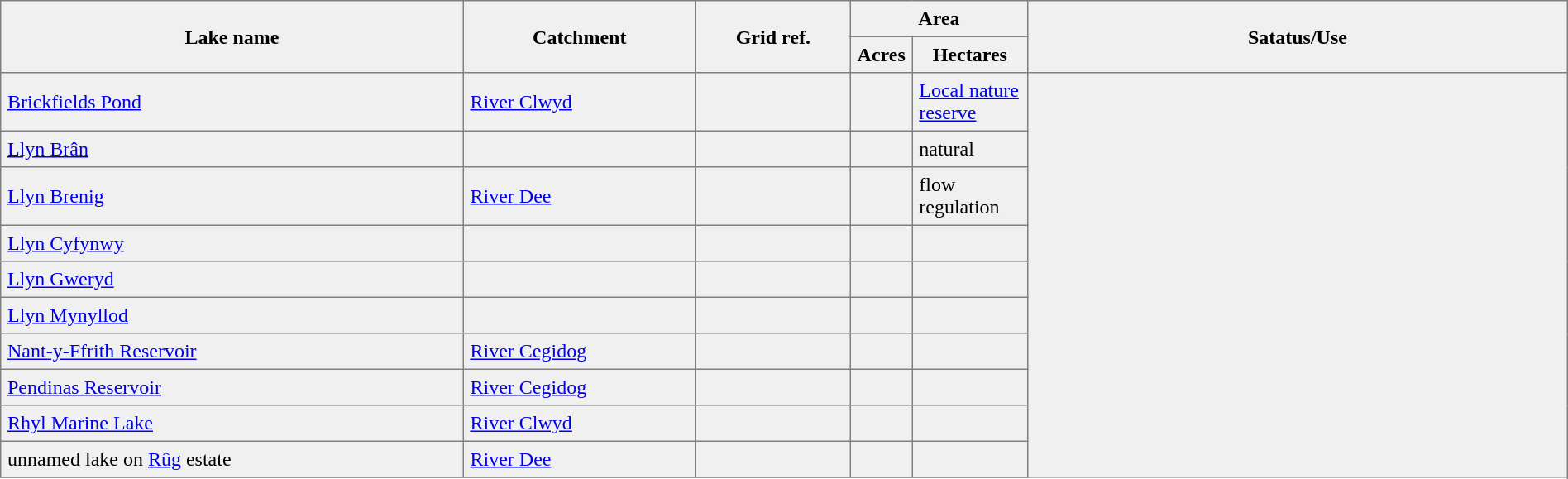<table border=1 cellspacing=0 cellpadding=5 style="border-collapse: collapse; background:#f0f0f0;" class="sortable">
<tr>
<th rowspan=2 width=30%>Lake name</th>
<th rowspan=2 width=15%>Catchment</th>
<th rowspan=2 width=10%>Grid ref.</th>
<th colspan=2 width=10%>Area</th>
<th rowspan=2 width=35%>Satatus/Use</th>
</tr>
<tr>
<th>Acres</th>
<th>Hectares</th>
</tr>
<tr>
<td><a href='#'>Brickfields Pond</a></td>
<td><a href='#'>River Clwyd</a></td>
<td></td>
<td></td>
<td><a href='#'>Local nature reserve</a></td>
</tr>
<tr>
<td><a href='#'>Llyn Brân</a></td>
<td></td>
<td></td>
<td></td>
<td>natural</td>
</tr>
<tr>
<td><a href='#'>Llyn Brenig</a></td>
<td><a href='#'>River Dee</a></td>
<td></td>
<td></td>
<td>flow regulation</td>
</tr>
<tr>
<td><a href='#'>Llyn Cyfynwy</a></td>
<td></td>
<td></td>
<td></td>
<td></td>
</tr>
<tr>
<td><a href='#'>Llyn Gweryd</a></td>
<td></td>
<td></td>
<td></td>
<td></td>
</tr>
<tr>
<td><a href='#'>Llyn Mynyllod</a></td>
<td></td>
<td></td>
<td></td>
<td></td>
</tr>
<tr>
<td><a href='#'>Nant-y-Ffrith Reservoir</a></td>
<td><a href='#'>River Cegidog</a></td>
<td></td>
<td></td>
<td></td>
</tr>
<tr>
<td><a href='#'>Pendinas Reservoir</a></td>
<td><a href='#'>River Cegidog</a></td>
<td></td>
<td></td>
<td></td>
</tr>
<tr>
<td><a href='#'>Rhyl Marine Lake</a></td>
<td><a href='#'>River Clwyd</a></td>
<td></td>
<td></td>
<td></td>
</tr>
<tr>
<td>unnamed lake on <a href='#'>Rûg</a> estate</td>
<td><a href='#'>River Dee</a></td>
<td></td>
<td></td>
<td></td>
</tr>
<tr>
</tr>
</table>
